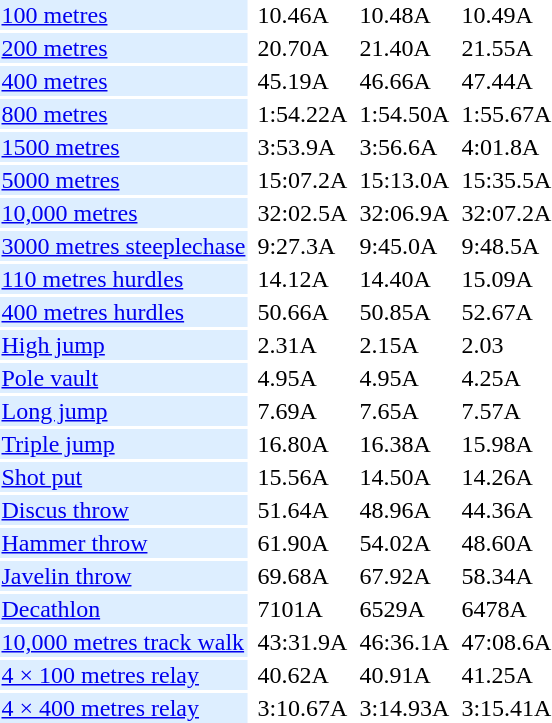<table>
<tr>
<td bgcolor = DDEEFF><a href='#'>100 metres</a></td>
<td></td>
<td>10.46A</td>
<td></td>
<td>10.48A</td>
<td></td>
<td>10.49A</td>
</tr>
<tr>
<td bgcolor = DDEEFF><a href='#'>200 metres</a></td>
<td></td>
<td>20.70A</td>
<td></td>
<td>21.40A</td>
<td></td>
<td>21.55A</td>
</tr>
<tr>
<td bgcolor = DDEEFF><a href='#'>400 metres</a></td>
<td></td>
<td>45.19A</td>
<td></td>
<td>46.66A</td>
<td></td>
<td>47.44A</td>
</tr>
<tr>
<td bgcolor = DDEEFF><a href='#'>800 metres</a></td>
<td></td>
<td>1:54.22A</td>
<td></td>
<td>1:54.50A</td>
<td></td>
<td>1:55.67A</td>
</tr>
<tr>
<td bgcolor = DDEEFF><a href='#'>1500 metres</a></td>
<td></td>
<td>3:53.9A</td>
<td></td>
<td>3:56.6A</td>
<td></td>
<td>4:01.8A</td>
</tr>
<tr>
<td bgcolor = DDEEFF><a href='#'>5000 metres</a></td>
<td></td>
<td>15:07.2A</td>
<td></td>
<td>15:13.0A</td>
<td></td>
<td>15:35.5A</td>
</tr>
<tr>
<td bgcolor = DDEEFF><a href='#'>10,000 metres</a></td>
<td></td>
<td>32:02.5A</td>
<td></td>
<td>32:06.9A</td>
<td></td>
<td>32:07.2A</td>
</tr>
<tr>
<td bgcolor = DDEEFF><a href='#'>3000 metres steeplechase</a></td>
<td></td>
<td>9:27.3A</td>
<td></td>
<td>9:45.0A</td>
<td></td>
<td>9:48.5A</td>
</tr>
<tr>
<td bgcolor = DDEEFF><a href='#'>110 metres hurdles</a></td>
<td></td>
<td>14.12A</td>
<td></td>
<td>14.40A</td>
<td></td>
<td>15.09A</td>
</tr>
<tr>
<td bgcolor = DDEEFF><a href='#'>400 metres hurdles</a></td>
<td></td>
<td>50.66A</td>
<td></td>
<td>50.85A</td>
<td></td>
<td>52.67A</td>
</tr>
<tr>
<td bgcolor = DDEEFF><a href='#'>High jump</a></td>
<td></td>
<td>2.31A</td>
<td></td>
<td>2.15A</td>
<td></td>
<td>2.03</td>
</tr>
<tr>
<td bgcolor = DDEEFF><a href='#'>Pole vault</a></td>
<td></td>
<td>4.95A</td>
<td></td>
<td>4.95A</td>
<td></td>
<td>4.25A</td>
</tr>
<tr>
<td bgcolor = DDEEFF><a href='#'>Long jump</a></td>
<td></td>
<td>7.69A</td>
<td></td>
<td>7.65A</td>
<td></td>
<td>7.57A</td>
</tr>
<tr>
<td bgcolor = DDEEFF><a href='#'>Triple jump</a></td>
<td></td>
<td>16.80A</td>
<td></td>
<td>16.38A</td>
<td></td>
<td>15.98A</td>
</tr>
<tr>
<td bgcolor = DDEEFF><a href='#'>Shot put</a></td>
<td></td>
<td>15.56A</td>
<td></td>
<td>14.50A</td>
<td></td>
<td>14.26A</td>
</tr>
<tr>
<td bgcolor = DDEEFF><a href='#'>Discus throw</a></td>
<td></td>
<td>51.64A</td>
<td></td>
<td>48.96A</td>
<td></td>
<td>44.36A</td>
</tr>
<tr>
<td bgcolor = DDEEFF><a href='#'>Hammer throw</a></td>
<td></td>
<td>61.90A</td>
<td></td>
<td>54.02A</td>
<td></td>
<td>48.60A</td>
</tr>
<tr>
<td bgcolor = DDEEFF><a href='#'>Javelin throw</a></td>
<td></td>
<td>69.68A</td>
<td></td>
<td>67.92A</td>
<td></td>
<td>58.34A</td>
</tr>
<tr>
<td bgcolor = DDEEFF><a href='#'>Decathlon</a></td>
<td></td>
<td>7101A</td>
<td></td>
<td>6529A</td>
<td></td>
<td>6478A</td>
</tr>
<tr>
<td bgcolor = DDEEFF><a href='#'>10,000 metres track walk</a></td>
<td></td>
<td>43:31.9A</td>
<td></td>
<td>46:36.1A</td>
<td></td>
<td>47:08.6A</td>
</tr>
<tr>
<td bgcolor = DDEEFF><a href='#'>4 × 100 metres relay</a></td>
<td></td>
<td>40.62A</td>
<td></td>
<td>40.91A</td>
<td></td>
<td>41.25A</td>
</tr>
<tr>
<td bgcolor = DDEEFF><a href='#'>4 × 400 metres relay</a></td>
<td></td>
<td>3:10.67A</td>
<td></td>
<td>3:14.93A</td>
<td></td>
<td>3:15.41A</td>
</tr>
</table>
